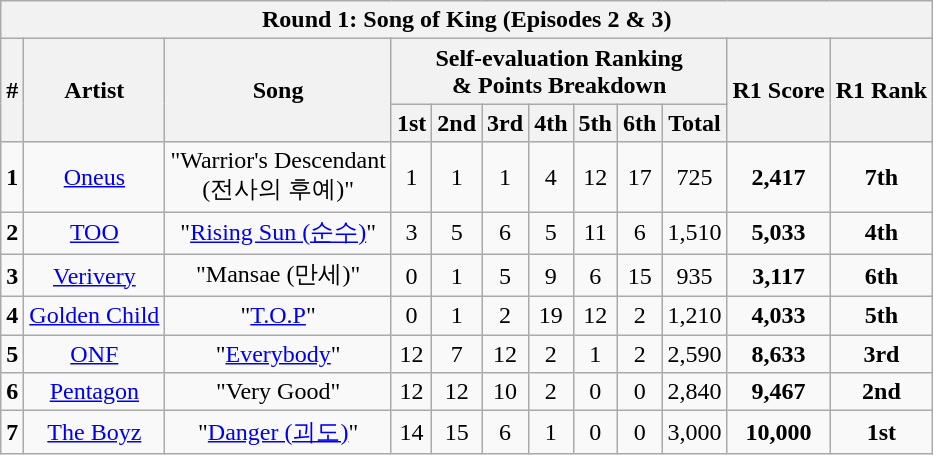<table class="wikitable sortable" style="text-align:center">
<tr>
<th colspan="12">Round 1: Song of King (Episodes 2 & 3)</th>
</tr>
<tr>
<th rowspan="2">#</th>
<th rowspan="2">Artist</th>
<th rowspan="2">Song</th>
<th colspan="7">Self-evaluation Ranking<br>& Points Breakdown</th>
<th rowspan="2">R1 Score</th>
<th rowspan="2">R1 Rank</th>
</tr>
<tr>
<th>1st</th>
<th>2nd</th>
<th>3rd</th>
<th>4th</th>
<th>5th</th>
<th>6th</th>
<th>Total</th>
</tr>
<tr>
<td><strong>1</strong></td>
<td><a href='#'>Oneus</a></td>
<td>"Warrior's Descendant<br>(전사의 후예)"<br></td>
<td>1</td>
<td>1</td>
<td>1</td>
<td>4</td>
<td>12</td>
<td>17</td>
<td>725</td>
<td><strong>2,417</strong></td>
<td><strong>7th</strong></td>
</tr>
<tr>
<td><strong>2</strong></td>
<td><a href='#'>TOO</a></td>
<td>"<a href='#'>Rising Sun (순수)</a>"<br></td>
<td>3</td>
<td>5</td>
<td>6</td>
<td>5</td>
<td>11</td>
<td>6</td>
<td>1,510</td>
<td><strong>5,033</strong></td>
<td><strong>4th</strong></td>
</tr>
<tr>
<td><strong>3</strong></td>
<td><a href='#'>Verivery</a></td>
<td>"Mansae (만세)"<br></td>
<td>0</td>
<td>1</td>
<td>5</td>
<td>9</td>
<td>6</td>
<td>15</td>
<td>935</td>
<td><strong>3,117</strong></td>
<td><strong>6th</strong></td>
</tr>
<tr>
<td><strong>4</strong></td>
<td><a href='#'>Golden Child</a></td>
<td>"<a href='#'>T.O.P</a>"<br></td>
<td>0</td>
<td>1</td>
<td>2</td>
<td>19</td>
<td>12</td>
<td>2</td>
<td>1,210</td>
<td><strong>4,033</strong></td>
<td><strong>5th</strong></td>
</tr>
<tr>
<td><strong>5</strong></td>
<td><a href='#'>ONF</a></td>
<td>"<a href='#'>Everybody</a>"<br></td>
<td>12</td>
<td>7</td>
<td>12</td>
<td>2</td>
<td>1</td>
<td>2</td>
<td>2,590</td>
<td><strong>8,633</strong></td>
<td><strong>3rd</strong></td>
</tr>
<tr>
<td><strong>6</strong></td>
<td><a href='#'>Pentagon</a></td>
<td>"Very Good"<br></td>
<td>12</td>
<td>12</td>
<td>10</td>
<td>2</td>
<td>0</td>
<td>0</td>
<td>2,840</td>
<td><strong>9,467</strong></td>
<td><strong>2nd</strong></td>
</tr>
<tr>
<td><strong>7</strong></td>
<td><a href='#'>The Boyz</a></td>
<td>"<a href='#'>Danger (괴도)</a>"<br></td>
<td>14</td>
<td>15</td>
<td>6</td>
<td>1</td>
<td>0</td>
<td>0</td>
<td>3,000</td>
<td><strong>10,000</strong></td>
<td><strong>1st</strong></td>
</tr>
</table>
